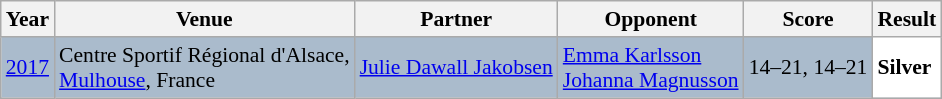<table class="sortable wikitable" style="font-size: 90%;">
<tr>
<th>Year</th>
<th>Venue</th>
<th>Partner</th>
<th>Opponent</th>
<th>Score</th>
<th>Result</th>
</tr>
<tr style="background:#AABBCC">
<td align="center"><a href='#'>2017</a></td>
<td align="left">Centre Sportif Régional d'Alsace,<br><a href='#'>Mulhouse</a>, France</td>
<td align="left"> <a href='#'>Julie Dawall Jakobsen</a></td>
<td align="left"> <a href='#'>Emma Karlsson</a><br> <a href='#'>Johanna Magnusson</a></td>
<td align="left">14–21, 14–21</td>
<td style="text-align:left; background:white"> <strong>Silver</strong></td>
</tr>
</table>
